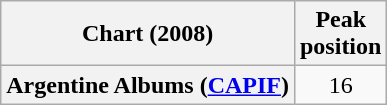<table class="wikitable plainrowheaders">
<tr>
<th scope="col">Chart (2008)</th>
<th scope="col">Peak<br>position</th>
</tr>
<tr>
<th scope="row">Argentine Albums (<a href='#'>CAPIF</a>)</th>
<td style="text-align:center;">16</td>
</tr>
</table>
